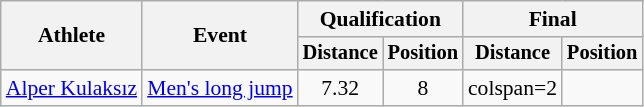<table class=wikitable style="font-size:90%">
<tr>
<th rowspan="2">Athlete</th>
<th rowspan="2">Event</th>
<th colspan="2">Qualification</th>
<th colspan="2">Final</th>
</tr>
<tr style="font-size:95%">
<th>Distance</th>
<th>Position</th>
<th>Distance</th>
<th>Position</th>
</tr>
<tr align=center>
<td align=left><a href='#'>Alper Kulaksız</a></td>
<td align=left><a href='#'>Men's long jump</a></td>
<td>7.32</td>
<td>8</td>
<td>colspan=2 </td>
</tr>
</table>
